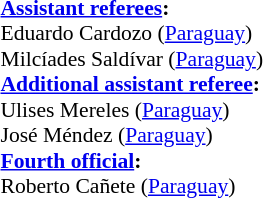<table width=50% style="font-size: 90%">
<tr>
<td><br><strong><a href='#'>Assistant referees</a>:</strong>
<br>Eduardo Cardozo (<a href='#'>Paraguay</a>)
<br>Milcíades Saldívar (<a href='#'>Paraguay</a>)
<br><strong><a href='#'>Additional assistant referee</a>:</strong>
<br>Ulises Mereles (<a href='#'>Paraguay</a>)
<br>José Méndez (<a href='#'>Paraguay</a>)
<br><strong><a href='#'>Fourth official</a>:</strong>
<br>Roberto Cañete (<a href='#'>Paraguay</a>)</td>
</tr>
</table>
